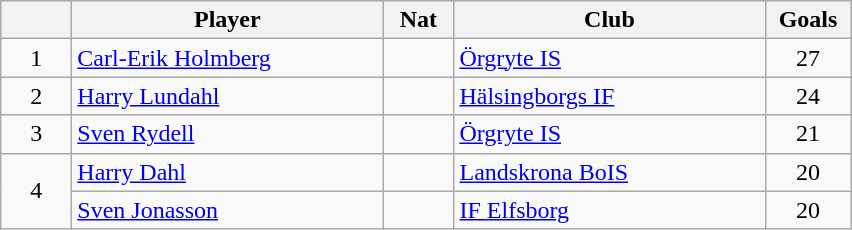<table class="wikitable" style="text-align: center;">
<tr>
<th style="width: 40px;"></th>
<th style="width: 200px;">Player</th>
<th style="width: 40px;">Nat</th>
<th style="width: 200px;">Club</th>
<th style="width: 50px;">Goals</th>
</tr>
<tr>
<td>1</td>
<td style="text-align: left;"><a href='#'>Carl-Erik Holmberg</a></td>
<td></td>
<td style="text-align: left;"><a href='#'>Örgryte IS</a></td>
<td>27</td>
</tr>
<tr>
<td>2</td>
<td style="text-align: left;"><a href='#'>Harry Lundahl</a></td>
<td></td>
<td style="text-align: left;"><a href='#'>Hälsingborgs IF</a></td>
<td>24</td>
</tr>
<tr>
<td>3</td>
<td style="text-align: left;"><a href='#'>Sven Rydell</a></td>
<td></td>
<td style="text-align: left;"><a href='#'>Örgryte IS</a></td>
<td>21</td>
</tr>
<tr>
<td rowspan="2">4</td>
<td style="text-align: left;"><a href='#'>Harry Dahl</a></td>
<td></td>
<td style="text-align: left;"><a href='#'>Landskrona BoIS</a></td>
<td>20</td>
</tr>
<tr>
<td style="text-align: left;"><a href='#'>Sven Jonasson</a></td>
<td></td>
<td style="text-align: left;"><a href='#'>IF Elfsborg</a></td>
<td>20</td>
</tr>
</table>
